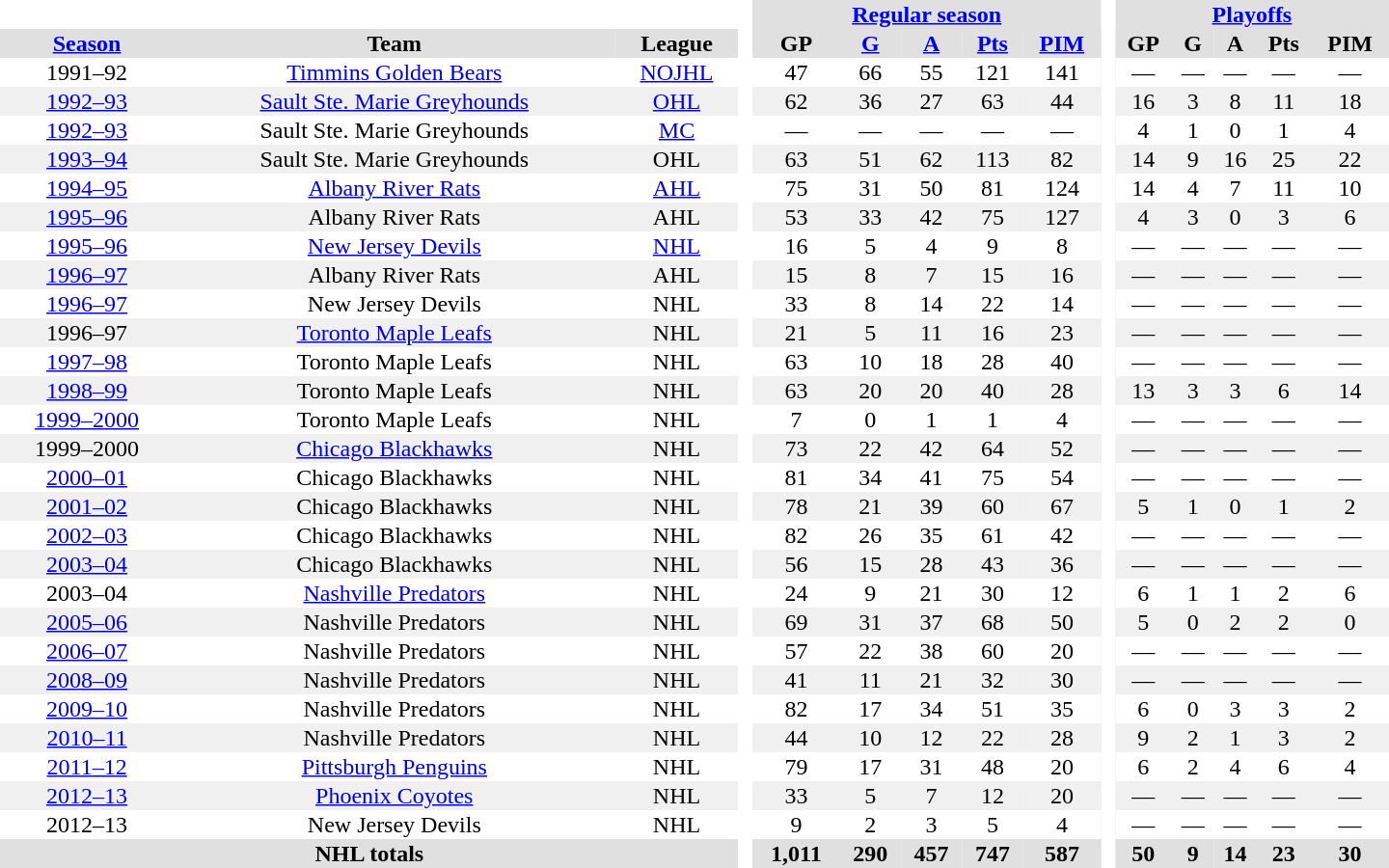<table border="0" cellpadding="1" cellspacing="0" style="text-align:center; width:60em">
<tr bgcolor="#e0e0e0">
<th colspan="3" bgcolor="#ffffff"> </th>
<th rowspan="99" bgcolor="#ffffff"> </th>
<th colspan="5"><a href='#'>Regular season</a></th>
<th rowspan="99" bgcolor="#ffffff"> </th>
<th colspan="5"><a href='#'>Playoffs</a></th>
</tr>
<tr bgcolor="#e0e0e0">
<th><a href='#'>Season</a></th>
<th>Team</th>
<th>League</th>
<th>GP</th>
<th><a href='#'>G</a></th>
<th><a href='#'>A</a></th>
<th><a href='#'>Pts</a></th>
<th><a href='#'>PIM</a></th>
<th>GP</th>
<th>G</th>
<th>A</th>
<th>Pts</th>
<th>PIM</th>
</tr>
<tr>
<td>1991–92</td>
<td><a href='#'>Timmins Golden Bears</a></td>
<td><a href='#'>NOJHL</a></td>
<td>47</td>
<td>66</td>
<td>55</td>
<td>121</td>
<td>141</td>
<td>—</td>
<td>—</td>
<td>—</td>
<td>—</td>
<td>—</td>
</tr>
<tr style="background:#f0f0f0;">
<td><a href='#'>1992–93</a></td>
<td><a href='#'>Sault Ste. Marie Greyhounds</a></td>
<td><a href='#'>OHL</a></td>
<td>62</td>
<td>36</td>
<td>27</td>
<td>63</td>
<td>44</td>
<td>16</td>
<td>3</td>
<td>8</td>
<td>11</td>
<td>18</td>
</tr>
<tr>
<td><a href='#'>1992–93</a></td>
<td>Sault Ste. Marie Greyhounds</td>
<td><a href='#'>MC</a></td>
<td>—</td>
<td>—</td>
<td>—</td>
<td>—</td>
<td>—</td>
<td>4</td>
<td>1</td>
<td>0</td>
<td>1</td>
<td>4</td>
</tr>
<tr style="background:#f0f0f0;">
<td><a href='#'>1993–94</a></td>
<td>Sault Ste. Marie Greyhounds</td>
<td>OHL</td>
<td>63</td>
<td>51</td>
<td>62</td>
<td>113</td>
<td>82</td>
<td>14</td>
<td>9</td>
<td>16</td>
<td>25</td>
<td>22</td>
</tr>
<tr>
<td><a href='#'>1994–95</a></td>
<td><a href='#'>Albany River Rats</a></td>
<td><a href='#'>AHL</a></td>
<td>75</td>
<td>31</td>
<td>50</td>
<td>81</td>
<td>124</td>
<td>14</td>
<td>4</td>
<td>7</td>
<td>11</td>
<td>10</td>
</tr>
<tr style="background:#f0f0f0;">
<td><a href='#'>1995–96</a></td>
<td>Albany River Rats</td>
<td>AHL</td>
<td>53</td>
<td>33</td>
<td>42</td>
<td>75</td>
<td>127</td>
<td>4</td>
<td>3</td>
<td>0</td>
<td>3</td>
<td>6</td>
</tr>
<tr>
<td><a href='#'>1995–96</a></td>
<td><a href='#'>New Jersey Devils</a></td>
<td><a href='#'>NHL</a></td>
<td>16</td>
<td>5</td>
<td>4</td>
<td>9</td>
<td>8</td>
<td>—</td>
<td>—</td>
<td>—</td>
<td>—</td>
<td>—</td>
</tr>
<tr style="background:#f0f0f0;">
<td><a href='#'>1996–97</a></td>
<td>Albany River Rats</td>
<td>AHL</td>
<td>15</td>
<td>8</td>
<td>7</td>
<td>15</td>
<td>16</td>
<td>—</td>
<td>—</td>
<td>—</td>
<td>—</td>
<td>—</td>
</tr>
<tr>
<td><a href='#'>1996–97</a></td>
<td>New Jersey Devils</td>
<td>NHL</td>
<td>33</td>
<td>8</td>
<td>14</td>
<td>22</td>
<td>14</td>
<td>—</td>
<td>—</td>
<td>—</td>
<td>—</td>
<td>—</td>
</tr>
<tr style="background:#f0f0f0;">
<td>1996–97</td>
<td><a href='#'>Toronto Maple Leafs</a></td>
<td>NHL</td>
<td>21</td>
<td>5</td>
<td>11</td>
<td>16</td>
<td>23</td>
<td>—</td>
<td>—</td>
<td>—</td>
<td>—</td>
<td>—</td>
</tr>
<tr>
<td><a href='#'>1997–98</a></td>
<td>Toronto Maple Leafs</td>
<td>NHL</td>
<td>63</td>
<td>10</td>
<td>18</td>
<td>28</td>
<td>40</td>
<td>—</td>
<td>—</td>
<td>—</td>
<td>—</td>
<td>—</td>
</tr>
<tr style="background:#f0f0f0;">
<td><a href='#'>1998–99</a></td>
<td>Toronto Maple Leafs</td>
<td>NHL</td>
<td>63</td>
<td>20</td>
<td>20</td>
<td>40</td>
<td>28</td>
<td>13</td>
<td>3</td>
<td>3</td>
<td>6</td>
<td>14</td>
</tr>
<tr>
<td><a href='#'>1999–2000</a></td>
<td>Toronto Maple Leafs</td>
<td>NHL</td>
<td>7</td>
<td>0</td>
<td>1</td>
<td>1</td>
<td>4</td>
<td>—</td>
<td>—</td>
<td>—</td>
<td>—</td>
<td>—</td>
</tr>
<tr style="background:#f0f0f0;">
<td>1999–2000</td>
<td><a href='#'>Chicago Blackhawks</a></td>
<td>NHL</td>
<td>73</td>
<td>22</td>
<td>42</td>
<td>64</td>
<td>52</td>
<td>—</td>
<td>—</td>
<td>—</td>
<td>—</td>
<td>—</td>
</tr>
<tr>
<td><a href='#'>2000–01</a></td>
<td>Chicago Blackhawks</td>
<td>NHL</td>
<td>81</td>
<td>34</td>
<td>41</td>
<td>75</td>
<td>54</td>
<td>—</td>
<td>—</td>
<td>—</td>
<td>—</td>
<td>—</td>
</tr>
<tr style="background:#f0f0f0;">
<td><a href='#'>2001–02</a></td>
<td>Chicago Blackhawks</td>
<td>NHL</td>
<td>78</td>
<td>21</td>
<td>39</td>
<td>60</td>
<td>67</td>
<td>5</td>
<td>1</td>
<td>0</td>
<td>1</td>
<td>2</td>
</tr>
<tr>
<td><a href='#'>2002–03</a></td>
<td>Chicago Blackhawks</td>
<td>NHL</td>
<td>82</td>
<td>26</td>
<td>35</td>
<td>61</td>
<td>42</td>
<td>—</td>
<td>—</td>
<td>—</td>
<td>—</td>
<td>—</td>
</tr>
<tr style="background:#f0f0f0;">
<td><a href='#'>2003–04</a></td>
<td>Chicago Blackhawks</td>
<td>NHL</td>
<td>56</td>
<td>15</td>
<td>28</td>
<td>43</td>
<td>36</td>
<td>—</td>
<td>—</td>
<td>—</td>
<td>—</td>
<td>—</td>
</tr>
<tr>
<td>2003–04</td>
<td><a href='#'>Nashville Predators</a></td>
<td>NHL</td>
<td>24</td>
<td>9</td>
<td>21</td>
<td>30</td>
<td>12</td>
<td>6</td>
<td>1</td>
<td>1</td>
<td>2</td>
<td>6</td>
</tr>
<tr style="background:#f0f0f0;">
<td><a href='#'>2005–06</a></td>
<td>Nashville Predators</td>
<td>NHL</td>
<td>69</td>
<td>31</td>
<td>37</td>
<td>68</td>
<td>50</td>
<td>5</td>
<td>0</td>
<td>2</td>
<td>2</td>
<td>0</td>
</tr>
<tr>
<td><a href='#'>2006–07</a></td>
<td>Nashville Predators</td>
<td>NHL</td>
<td>57</td>
<td>22</td>
<td>38</td>
<td>60</td>
<td>20</td>
<td>—</td>
<td>—</td>
<td>—</td>
<td>—</td>
<td>—</td>
</tr>
<tr style="background:#f0f0f0;">
<td><a href='#'>2008–09</a></td>
<td>Nashville Predators</td>
<td>NHL</td>
<td>41</td>
<td>11</td>
<td>21</td>
<td>32</td>
<td>30</td>
<td>—</td>
<td>—</td>
<td>—</td>
<td>—</td>
<td>—</td>
</tr>
<tr>
<td><a href='#'>2009–10</a></td>
<td>Nashville Predators</td>
<td>NHL</td>
<td>82</td>
<td>17</td>
<td>34</td>
<td>51</td>
<td>35</td>
<td>6</td>
<td>0</td>
<td>3</td>
<td>3</td>
<td>2</td>
</tr>
<tr style="background:#f0f0f0;">
<td><a href='#'>2010–11</a></td>
<td>Nashville Predators</td>
<td>NHL</td>
<td>44</td>
<td>10</td>
<td>12</td>
<td>22</td>
<td>28</td>
<td>9</td>
<td>2</td>
<td>1</td>
<td>3</td>
<td>2</td>
</tr>
<tr>
<td><a href='#'>2011–12</a></td>
<td><a href='#'>Pittsburgh Penguins</a></td>
<td>NHL</td>
<td>79</td>
<td>17</td>
<td>31</td>
<td>48</td>
<td>20</td>
<td>6</td>
<td>2</td>
<td>4</td>
<td>6</td>
<td>4</td>
</tr>
<tr style="background:#f0f0f0;">
<td><a href='#'>2012–13</a></td>
<td><a href='#'>Phoenix Coyotes</a></td>
<td>NHL</td>
<td>33</td>
<td>5</td>
<td>7</td>
<td>12</td>
<td>20</td>
<td>—</td>
<td>—</td>
<td>—</td>
<td>—</td>
<td>—</td>
</tr>
<tr>
<td>2012–13</td>
<td>New Jersey Devils</td>
<td>NHL</td>
<td>9</td>
<td>2</td>
<td>3</td>
<td>5</td>
<td>4</td>
<td>—</td>
<td>—</td>
<td>—</td>
<td>—</td>
<td>—</td>
</tr>
<tr style="background:#e0e0e0;">
<th colspan="3">NHL totals</th>
<th>1,011</th>
<th>290</th>
<th>457</th>
<th>747</th>
<th>587</th>
<th>50</th>
<th>9</th>
<th>14</th>
<th>23</th>
<th>30</th>
</tr>
</table>
